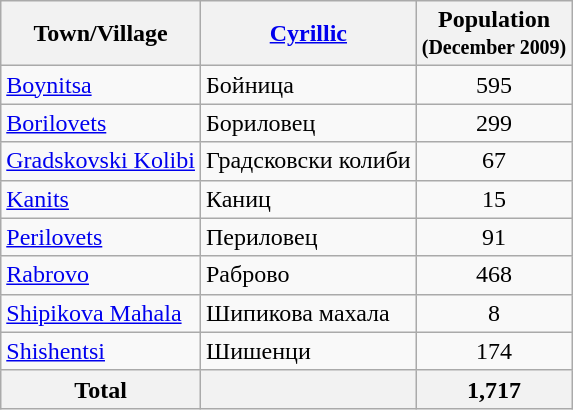<table class="wikitable sortable">
<tr>
<th>Town/Village</th>
<th><a href='#'>Cyrillic</a></th>
<th>Population<br><small>(December 2009)</small></th>
</tr>
<tr>
<td><a href='#'>Boynitsa</a></td>
<td>Бойница</td>
<td align="center">595</td>
</tr>
<tr>
<td><a href='#'>Borilovets</a></td>
<td>Бориловец</td>
<td align="center">299</td>
</tr>
<tr>
<td><a href='#'>Gradskovski Kolibi</a></td>
<td>Градсковски колиби</td>
<td align="center">67</td>
</tr>
<tr>
<td><a href='#'>Kanits</a></td>
<td>Каниц</td>
<td align="center">15</td>
</tr>
<tr>
<td><a href='#'>Perilovets</a></td>
<td>Периловец</td>
<td align="center">91</td>
</tr>
<tr>
<td><a href='#'>Rabrovo</a></td>
<td>Раброво</td>
<td align="center">468</td>
</tr>
<tr>
<td><a href='#'>Shipikova Mahala</a></td>
<td>Шипикова махала</td>
<td align="center">8</td>
</tr>
<tr>
<td><a href='#'>Shishentsi</a></td>
<td>Шишенци</td>
<td align="center">174</td>
</tr>
<tr>
<th>Total</th>
<th></th>
<th align="center">1,717</th>
</tr>
</table>
